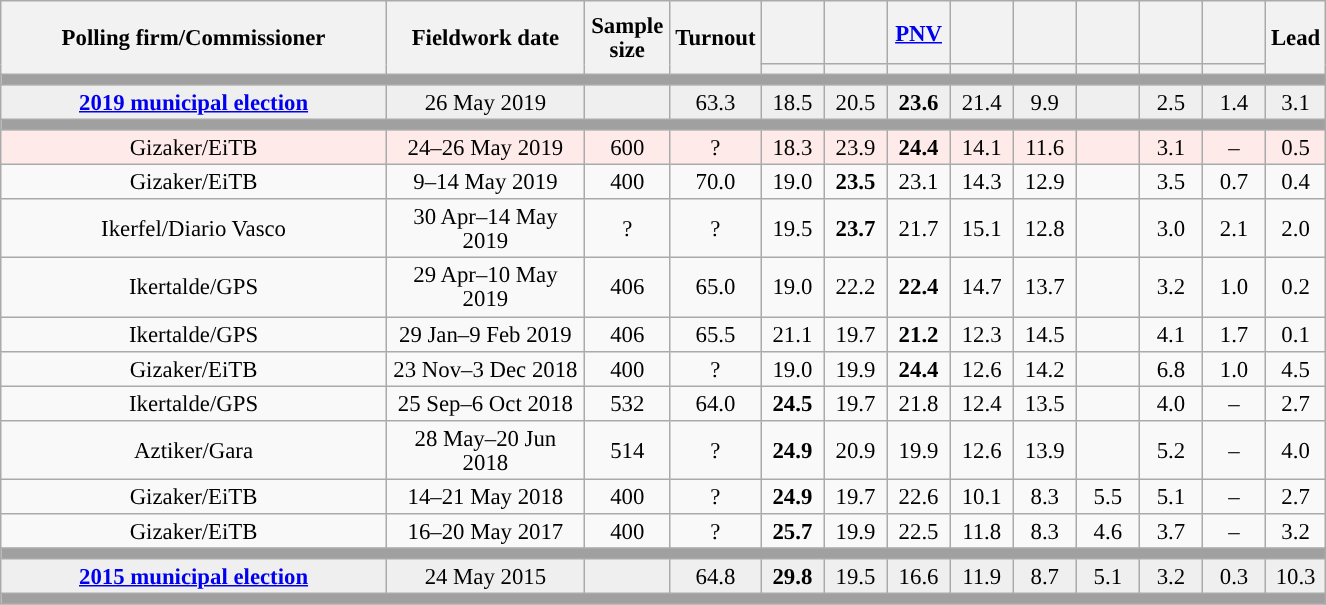<table class="wikitable collapsible collapsed" style="text-align:center; font-size:95%; line-height:16px;">
<tr style="height:42px;">
<th style="width:250px;" rowspan="2">Polling firm/Commissioner</th>
<th style="width:125px;" rowspan="2">Fieldwork date</th>
<th style="width:50px;" rowspan="2">Sample size</th>
<th style="width:45px;" rowspan="2">Turnout</th>
<th style="width:35px;"></th>
<th style="width:35px;"></th>
<th style="width:35px;"><a href='#'>PNV</a></th>
<th style="width:35px;"></th>
<th style="width:35px;"></th>
<th style="width:35px;"></th>
<th style="width:35px;"></th>
<th style="width:35px;"></th>
<th style="width:30px;" rowspan="2">Lead</th>
</tr>
<tr>
<th style="color:inherit;background:"></th>
<th style="color:inherit;background:"></th>
<th style="color:inherit;background:"></th>
<th style="color:inherit;background:"></th>
<th style="color:inherit;background:"></th>
<th style="color:inherit;background:"></th>
<th style="color:inherit;background:"></th>
<th style="color:inherit;background:"></th>
</tr>
<tr>
<td colspan="13" style="background:#A0A0A0"></td>
</tr>
<tr style="background:#EFEFEF;">
<td><strong><a href='#'>2019 municipal election</a></strong></td>
<td>26 May 2019</td>
<td></td>
<td>63.3</td>
<td>18.5<br></td>
<td>20.5<br></td>
<td><strong>23.6</strong><br></td>
<td>21.4<br></td>
<td>9.9<br></td>
<td></td>
<td>2.5<br></td>
<td>1.4<br></td>
<td style="background:">3.1</td>
</tr>
<tr>
<td colspan="13" style="background:#A0A0A0"></td>
</tr>
<tr style="background:#FFEAEA;">
<td>Gizaker/EiTB</td>
<td>24–26 May 2019</td>
<td>600</td>
<td>?</td>
<td>18.3<br></td>
<td>23.9<br></td>
<td><strong>24.4</strong><br></td>
<td>14.1<br></td>
<td>11.6<br></td>
<td></td>
<td>3.1<br></td>
<td>–</td>
<td style="background:">0.5</td>
</tr>
<tr>
<td>Gizaker/EiTB</td>
<td>9–14 May 2019</td>
<td>400</td>
<td>70.0</td>
<td>19.0<br></td>
<td><strong>23.5</strong><br></td>
<td>23.1<br></td>
<td>14.3<br></td>
<td>12.9<br></td>
<td></td>
<td>3.5<br></td>
<td>0.7<br></td>
<td style="background:">0.4</td>
</tr>
<tr>
<td>Ikerfel/Diario Vasco</td>
<td>30 Apr–14 May 2019</td>
<td>?</td>
<td>?</td>
<td>19.5<br></td>
<td><strong>23.7</strong><br></td>
<td>21.7<br></td>
<td>15.1<br></td>
<td>12.8<br></td>
<td></td>
<td>3.0<br></td>
<td>2.1<br></td>
<td style="background:">2.0</td>
</tr>
<tr>
<td>Ikertalde/GPS</td>
<td>29 Apr–10 May 2019</td>
<td>406</td>
<td>65.0</td>
<td>19.0<br></td>
<td>22.2<br></td>
<td><strong>22.4</strong><br></td>
<td>14.7<br></td>
<td>13.7<br></td>
<td></td>
<td>3.2<br></td>
<td>1.0<br></td>
<td style="background:">0.2</td>
</tr>
<tr>
<td>Ikertalde/GPS</td>
<td>29 Jan–9 Feb 2019</td>
<td>406</td>
<td>65.5</td>
<td>21.1<br></td>
<td>19.7<br></td>
<td><strong>21.2</strong><br></td>
<td>12.3<br></td>
<td>14.5<br></td>
<td></td>
<td>4.1<br></td>
<td>1.7<br></td>
<td style="background:">0.1</td>
</tr>
<tr>
<td>Gizaker/EiTB</td>
<td>23 Nov–3 Dec 2018</td>
<td>400</td>
<td>?</td>
<td>19.0<br></td>
<td>19.9<br></td>
<td><strong>24.4</strong><br></td>
<td>12.6<br></td>
<td>14.2<br></td>
<td></td>
<td>6.8<br></td>
<td>1.0<br></td>
<td style="background:">4.5</td>
</tr>
<tr>
<td>Ikertalde/GPS</td>
<td>25 Sep–6 Oct 2018</td>
<td>532</td>
<td>64.0</td>
<td><strong>24.5</strong><br></td>
<td>19.7<br></td>
<td>21.8<br></td>
<td>12.4<br></td>
<td>13.5<br></td>
<td></td>
<td>4.0<br></td>
<td>–</td>
<td style="background:">2.7</td>
</tr>
<tr>
<td>Aztiker/Gara</td>
<td>28 May–20 Jun 2018</td>
<td>514</td>
<td>?</td>
<td><strong>24.9</strong><br></td>
<td>20.9<br></td>
<td>19.9<br></td>
<td>12.6<br></td>
<td>13.9<br></td>
<td></td>
<td>5.2<br></td>
<td>–</td>
<td style="background:">4.0</td>
</tr>
<tr>
<td>Gizaker/EiTB</td>
<td>14–21 May 2018</td>
<td>400</td>
<td>?</td>
<td><strong>24.9</strong><br></td>
<td>19.7<br></td>
<td>22.6<br></td>
<td>10.1<br></td>
<td>8.3<br></td>
<td>5.5<br></td>
<td>5.1<br></td>
<td>–</td>
<td style="background:">2.7</td>
</tr>
<tr>
<td>Gizaker/EiTB</td>
<td>16–20 May 2017</td>
<td>400</td>
<td>?</td>
<td><strong>25.7</strong><br></td>
<td>19.9<br></td>
<td>22.5<br></td>
<td>11.8<br></td>
<td>8.3<br></td>
<td>4.6<br></td>
<td>3.7<br></td>
<td>–</td>
<td style="background:">3.2</td>
</tr>
<tr>
<td colspan="13" style="background:#A0A0A0"></td>
</tr>
<tr style="background:#EFEFEF;">
<td><strong><a href='#'>2015 municipal election</a></strong></td>
<td>24 May 2015</td>
<td></td>
<td>64.8</td>
<td><strong>29.8</strong><br></td>
<td>19.5<br></td>
<td>16.6<br></td>
<td>11.9<br></td>
<td>8.7<br></td>
<td>5.1<br></td>
<td>3.2<br></td>
<td>0.3<br></td>
<td style="background:">10.3</td>
</tr>
<tr>
<td colspan="13" style="background:#A0A0A0"></td>
</tr>
</table>
